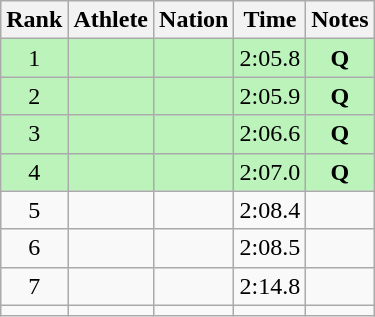<table class="wikitable sortable" style="text-align:center">
<tr>
<th>Rank</th>
<th>Athlete</th>
<th>Nation</th>
<th>Time</th>
<th>Notes</th>
</tr>
<tr bgcolor=bbf3bb>
<td>1</td>
<td align=left></td>
<td align=left></td>
<td>2:05.8</td>
<td><strong>Q</strong></td>
</tr>
<tr bgcolor=bbf3bb>
<td>2</td>
<td align=left></td>
<td align=left></td>
<td>2:05.9</td>
<td><strong>Q</strong></td>
</tr>
<tr bgcolor=bbf3bb>
<td>3</td>
<td align=left></td>
<td align=left></td>
<td>2:06.6</td>
<td><strong>Q</strong></td>
</tr>
<tr bgcolor=bbf3bb>
<td>4</td>
<td align=left></td>
<td align=left></td>
<td>2:07.0</td>
<td><strong>Q</strong></td>
</tr>
<tr>
<td>5</td>
<td align=left></td>
<td align=left></td>
<td>2:08.4</td>
<td></td>
</tr>
<tr>
<td>6</td>
<td align=left></td>
<td align=left></td>
<td>2:08.5</td>
<td></td>
</tr>
<tr>
<td>7</td>
<td align=left></td>
<td align=left></td>
<td>2:14.8</td>
<td></td>
</tr>
<tr>
<td></td>
<td align=left></td>
<td align=left></td>
<td></td>
<td></td>
</tr>
</table>
